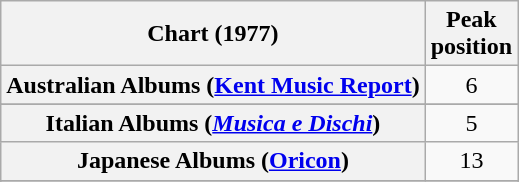<table class="wikitable sortable plainrowheaders">
<tr>
<th scope="col">Chart (1977)</th>
<th scope="col">Peak<br>position</th>
</tr>
<tr>
<th scope="row">Australian Albums (<a href='#'>Kent Music Report</a>)</th>
<td align="center">6</td>
</tr>
<tr>
</tr>
<tr>
</tr>
<tr>
</tr>
<tr>
</tr>
<tr>
<th scope="row">Italian Albums (<em><a href='#'>Musica e Dischi</a></em>)</th>
<td align="center">5</td>
</tr>
<tr>
<th scope="row">Japanese Albums (<a href='#'>Oricon</a>)</th>
<td align="center">13</td>
</tr>
<tr>
</tr>
<tr>
</tr>
<tr>
</tr>
</table>
